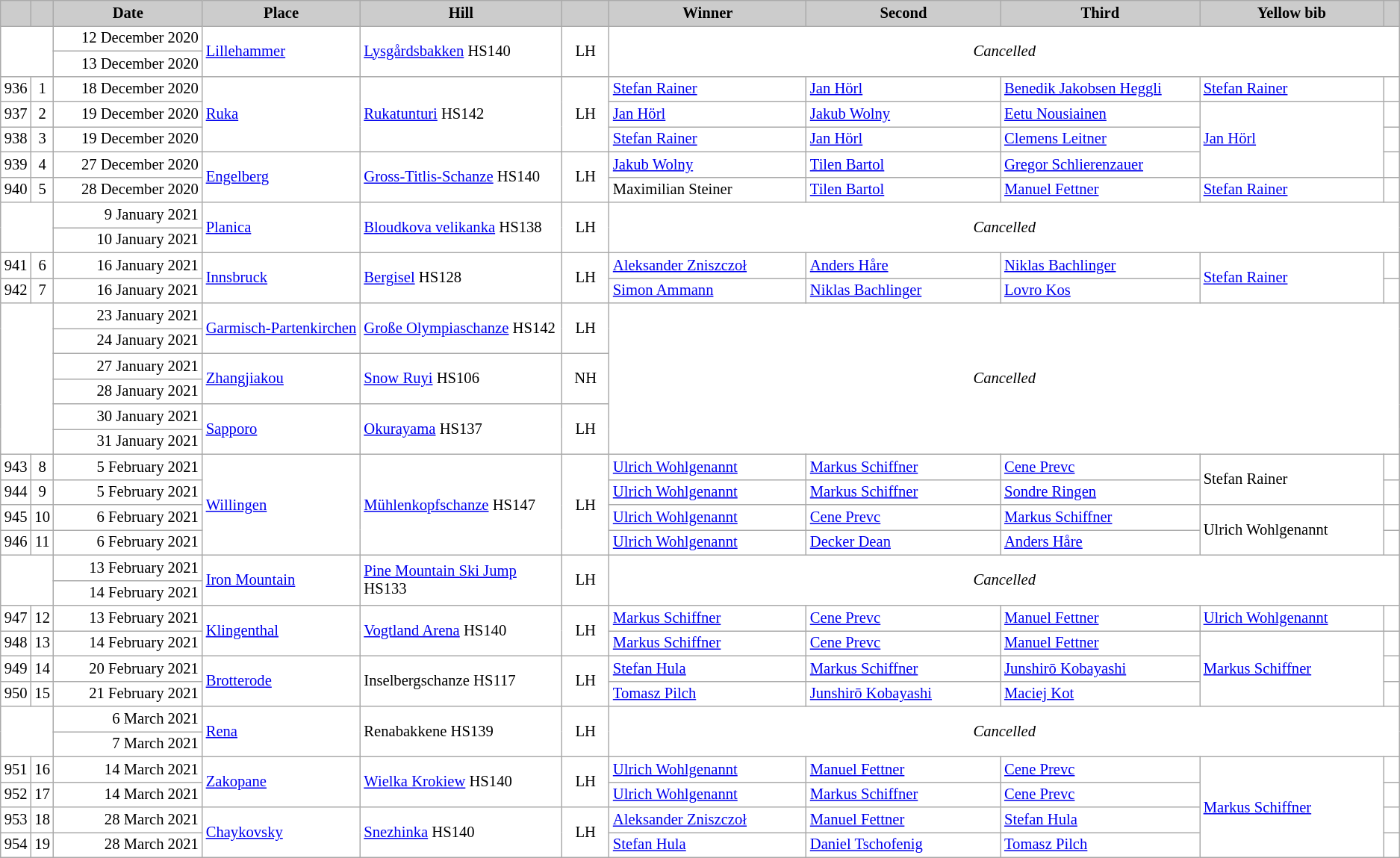<table class="wikitable plainrowheaders" style="background:#fff; font-size:86%; line-height:16px; border:grey solid 1px; border-collapse:collapse;">
<tr style="background:#ccc; text-align:center;">
<th scope="col" style="background:#ccc; width=30 px;"></th>
<th scope="col" style="background:#ccc; width=45 px;"></th>
<th scope="col" style="background:#ccc; width:140px;">Date</th>
<th scope="col" style="background:#ccc; width:150px;">Place</th>
<th scope="col" style="background:#ccc; width:190px;">Hill</th>
<th scope="col" style="background:#ccc; width:40px;"></th>
<th scope="col" style="background:#ccc; width:195px;">Winner</th>
<th scope="col" style="background:#ccc; width:195px;">Second</th>
<th scope="col" style="background:#ccc; width:195px;">Third</th>
<th scope="col" style="background:#ccc; width:180px;">Yellow bib</th>
<th scope="col" style="background:#ccc; width:10px;"></th>
</tr>
<tr>
<td rowspan=2 colspan=2></td>
<td align=right>12 December 2020</td>
<td rowspan=2> <a href='#'>Lillehammer</a></td>
<td rowspan=2><a href='#'>Lysgårdsbakken</a> HS140</td>
<td rowspan=2 align=center>LH</td>
<td colspan=5 rowspan=2 align=center><em>Cancelled</em></td>
</tr>
<tr>
<td align=right>13 December 2020</td>
</tr>
<tr>
<td align=center>936</td>
<td align=center>1</td>
<td align=right>18 December 2020</td>
<td rowspan=3> <a href='#'>Ruka</a></td>
<td rowspan=3><a href='#'>Rukatunturi</a> HS142</td>
<td rowspan=3 align=center>LH</td>
<td> <a href='#'>Stefan Rainer</a></td>
<td> <a href='#'>Jan Hörl</a></td>
<td> <a href='#'>Benedik Jakobsen Heggli</a></td>
<td> <a href='#'>Stefan Rainer</a></td>
<td align=center></td>
</tr>
<tr>
<td align=center>937</td>
<td align=center>2</td>
<td align=right>19 December 2020</td>
<td> <a href='#'>Jan Hörl</a></td>
<td> <a href='#'>Jakub Wolny</a></td>
<td> <a href='#'>Eetu Nousiainen</a></td>
<td rowspan=3> <a href='#'>Jan Hörl</a></td>
<td align=center></td>
</tr>
<tr>
<td align=center>938</td>
<td align=center>3</td>
<td align=right>19 December 2020</td>
<td> <a href='#'>Stefan Rainer</a></td>
<td> <a href='#'>Jan Hörl</a></td>
<td> <a href='#'>Clemens Leitner</a></td>
<td align=center></td>
</tr>
<tr>
<td align=center>939</td>
<td align=center>4</td>
<td align=right>27 December 2020</td>
<td rowspan=2> <a href='#'>Engelberg</a></td>
<td rowspan=2><a href='#'>Gross-Titlis-Schanze</a> HS140</td>
<td rowspan=2 align=center>LH</td>
<td> <a href='#'>Jakub Wolny</a></td>
<td> <a href='#'>Tilen Bartol</a></td>
<td> <a href='#'>Gregor Schlierenzauer</a></td>
<td align=center></td>
</tr>
<tr>
<td align=center>940</td>
<td align=center>5</td>
<td align=right>28 December 2020</td>
<td> Maximilian Steiner</td>
<td> <a href='#'>Tilen Bartol</a></td>
<td> <a href='#'>Manuel Fettner</a></td>
<td> <a href='#'>Stefan Rainer</a></td>
<td align=center></td>
</tr>
<tr>
<td rowspan=2 colspan=2></td>
<td align=right>9 January 2021</td>
<td rowspan=2> <a href='#'>Planica</a></td>
<td rowspan=2><a href='#'>Bloudkova velikanka</a> HS138</td>
<td rowspan=2 align=center>LH</td>
<td colspan=5 rowspan=2 align=center><em>Cancelled</em></td>
</tr>
<tr>
<td align=right>10 January 2021</td>
</tr>
<tr>
<td align=center>941</td>
<td align=center>6</td>
<td align=right>16 January 2021</td>
<td rowspan=2> <a href='#'>Innsbruck</a></td>
<td rowspan=2><a href='#'>Bergisel</a> HS128</td>
<td rowspan=2 align=center>LH</td>
<td> <a href='#'>Aleksander Zniszczoł</a></td>
<td> <a href='#'>Anders Håre</a></td>
<td> <a href='#'>Niklas Bachlinger</a></td>
<td rowspan=2> <a href='#'>Stefan Rainer</a></td>
<td align=center></td>
</tr>
<tr>
<td align=center>942</td>
<td align=center>7</td>
<td align=right>16 January 2021</td>
<td> <a href='#'>Simon Ammann</a></td>
<td> <a href='#'>Niklas Bachlinger</a></td>
<td> <a href='#'>Lovro Kos</a></td>
<td align=center></td>
</tr>
<tr>
<td rowspan=6 colspan=2></td>
<td align=right>23 January 2021</td>
<td rowspan=2> <a href='#'>Garmisch-Partenkirchen</a></td>
<td rowspan=2><a href='#'>Große Olympiaschanze</a> HS142</td>
<td rowspan=2 align=center>LH</td>
<td colspan=5 rowspan=6 align=center><em>Cancelled</em></td>
</tr>
<tr>
<td align=right>24 January 2021</td>
</tr>
<tr>
<td align=right>27 January 2021</td>
<td rowspan=2> <a href='#'>Zhangjiakou</a></td>
<td rowspan=2><a href='#'>Snow Ruyi</a> HS106</td>
<td rowspan=2 align=center>NH</td>
</tr>
<tr>
<td align=right>28 January 2021</td>
</tr>
<tr>
<td align=right>30 January 2021</td>
<td rowspan=2> <a href='#'>Sapporo</a></td>
<td rowspan=2><a href='#'>Okurayama</a> HS137</td>
<td rowspan=2 align=center>LH</td>
</tr>
<tr>
<td align=right>31 January 2021</td>
</tr>
<tr>
<td align=center>943</td>
<td align=center>8</td>
<td align=right>5 February 2021</td>
<td rowspan=4> <a href='#'>Willingen</a></td>
<td rowspan=4><a href='#'>Mühlenkopfschanze</a> HS147</td>
<td rowspan=4 align=center>LH</td>
<td> <a href='#'>Ulrich Wohlgenannt</a></td>
<td> <a href='#'>Markus Schiffner</a></td>
<td> <a href='#'>Cene Prevc</a></td>
<td rowspan=2> Stefan Rainer</td>
<td align=center></td>
</tr>
<tr>
<td align=center>944</td>
<td align=center>9</td>
<td align=right>5 February 2021</td>
<td> <a href='#'>Ulrich Wohlgenannt</a></td>
<td> <a href='#'>Markus Schiffner</a></td>
<td> <a href='#'>Sondre Ringen</a></td>
<td align=center></td>
</tr>
<tr>
<td align=center>945</td>
<td align=center>10</td>
<td align=right>6 February 2021</td>
<td> <a href='#'>Ulrich Wohlgenannt</a></td>
<td> <a href='#'>Cene Prevc</a></td>
<td> <a href='#'>Markus Schiffner</a></td>
<td rowspan=2> Ulrich Wohlgenannt</td>
<td align=center></td>
</tr>
<tr>
<td align=center>946</td>
<td align=center>11</td>
<td align=right>6 February 2021</td>
<td> <a href='#'>Ulrich Wohlgenannt</a></td>
<td> <a href='#'>Decker Dean</a></td>
<td> <a href='#'>Anders Håre</a></td>
<td align=center></td>
</tr>
<tr>
<td rowspan=2 colspan=2></td>
<td align=right>13 February 2021</td>
<td rowspan=2> <a href='#'>Iron Mountain</a></td>
<td rowspan=2><a href='#'>Pine Mountain Ski Jump</a> HS133</td>
<td rowspan=2 align=center>LH</td>
<td colspan=5 rowspan=2 align=center><em>Cancelled</em></td>
</tr>
<tr>
<td align=right>14 February 2021</td>
</tr>
<tr>
<td align=center>947</td>
<td align=center>12</td>
<td align=right>13 February 2021</td>
<td rowspan=2> <a href='#'>Klingenthal</a></td>
<td rowspan=2><a href='#'>Vogtland Arena</a> HS140</td>
<td rowspan=2 align=center>LH</td>
<td> <a href='#'>Markus Schiffner</a></td>
<td> <a href='#'>Cene Prevc</a></td>
<td> <a href='#'>Manuel Fettner</a></td>
<td> <a href='#'>Ulrich Wohlgenannt</a></td>
<td align=center></td>
</tr>
<tr>
<td align=center>948</td>
<td align=center>13</td>
<td align=right>14 February 2021</td>
<td> <a href='#'>Markus Schiffner</a></td>
<td> <a href='#'>Cene Prevc</a></td>
<td> <a href='#'>Manuel Fettner</a></td>
<td rowspan=3> <a href='#'>Markus Schiffner</a></td>
<td align=center></td>
</tr>
<tr>
<td align=center>949</td>
<td align=center>14</td>
<td align=right>20 February 2021</td>
<td rowspan=2> <a href='#'>Brotterode</a></td>
<td rowspan=2>Inselbergschanze HS117</td>
<td rowspan=2 align=center>LH</td>
<td> <a href='#'>Stefan Hula</a></td>
<td> <a href='#'>Markus Schiffner</a></td>
<td> <a href='#'>Junshirō Kobayashi</a></td>
<td align=center></td>
</tr>
<tr>
<td align=center>950</td>
<td align=center>15</td>
<td align=right>21 February 2021</td>
<td> <a href='#'>Tomasz Pilch</a></td>
<td> <a href='#'>Junshirō Kobayashi</a></td>
<td> <a href='#'>Maciej Kot</a></td>
<td align=center></td>
</tr>
<tr>
<td colspan=2 rowspan=2 align=center></td>
<td align=right>6 March 2021</td>
<td rowspan=2> <a href='#'>Rena</a></td>
<td rowspan=2>Renabakkene HS139</td>
<td rowspan=2 align=center>LH</td>
<td colspan=5 rowspan=2 align=center><em>Cancelled</em></td>
</tr>
<tr>
<td align=right>7 March 2021</td>
</tr>
<tr>
<td align=center>951</td>
<td align=center>16</td>
<td align=right>14 March 2021</td>
<td rowspan=2> <a href='#'>Zakopane</a></td>
<td rowspan=2><a href='#'>Wielka Krokiew</a> HS140</td>
<td rowspan=2 align=center>LH</td>
<td> <a href='#'>Ulrich Wohlgenannt</a></td>
<td> <a href='#'>Manuel Fettner</a></td>
<td> <a href='#'>Cene Prevc</a></td>
<td rowspan=4> <a href='#'>Markus Schiffner</a></td>
<td align=center></td>
</tr>
<tr>
<td align=center>952</td>
<td align=center>17</td>
<td align=right>14 March 2021</td>
<td> <a href='#'>Ulrich Wohlgenannt</a></td>
<td> <a href='#'>Markus Schiffner</a></td>
<td> <a href='#'>Cene Prevc</a></td>
<td align=center></td>
</tr>
<tr>
<td align=center>953</td>
<td align=center>18</td>
<td align=right>28 March 2021</td>
<td rowspan=2> <a href='#'>Chaykovsky</a></td>
<td rowspan=2><a href='#'>Snezhinka</a> HS140</td>
<td rowspan=2 align=center>LH</td>
<td> <a href='#'>Aleksander Zniszczoł</a></td>
<td> <a href='#'>Manuel Fettner</a></td>
<td> <a href='#'>Stefan Hula</a></td>
<td align=center></td>
</tr>
<tr>
<td align=center>954</td>
<td align=center>19</td>
<td align=right>28 March 2021</td>
<td> <a href='#'>Stefan Hula</a></td>
<td> <a href='#'>Daniel Tschofenig</a></td>
<td> <a href='#'>Tomasz Pilch</a></td>
<td align=center></td>
</tr>
</table>
